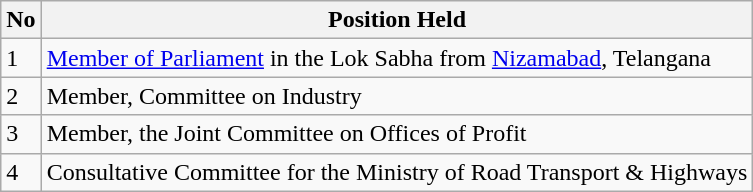<table class="wikitable">
<tr>
<th>No</th>
<th>Position Held</th>
</tr>
<tr>
<td>1</td>
<td><a href='#'>Member of Parliament</a> in the Lok Sabha from <a href='#'>Nizamabad</a>, Telangana  </td>
</tr>
<tr>
<td>2</td>
<td>Member, Committee on Industry</td>
</tr>
<tr>
<td>3</td>
<td>Member, the Joint Committee on Offices of Profit</td>
</tr>
<tr>
<td>4</td>
<td>Consultative Committee for the Ministry of Road Transport & Highways</td>
</tr>
</table>
